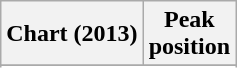<table class="wikitable sortable">
<tr>
<th>Chart (2013)</th>
<th>Peak<br>position</th>
</tr>
<tr>
</tr>
<tr>
</tr>
</table>
